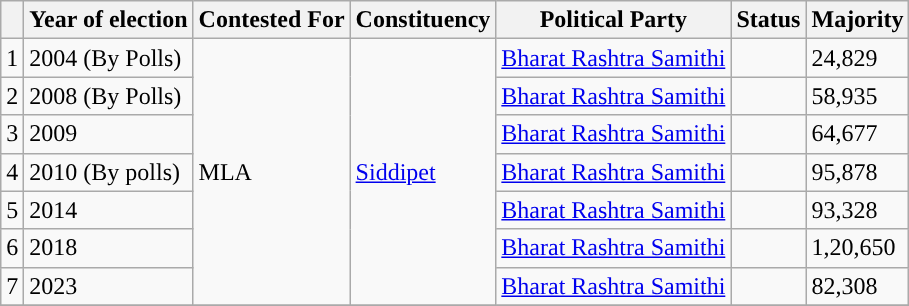<table class="wikitable">
<tr>
<th></th>
<th>Year of election</th>
<th>Contested For</th>
<th>Constituency</th>
<th>Political Party</th>
<th>Status</th>
<th>Majority</th>
</tr>
<tr>
<td>1</td>
<td>2004 (By Polls)</td>
<td rowspan="7">MLA</td>
<td rowspan="7"><a href='#'>Siddipet</a></td>
<td style="background-color: "><a href='#'>Bharat Rashtra Samithi</a></td>
<td></td>
<td>24,829</td>
</tr>
<tr>
<td>2</td>
<td>2008 (By Polls)</td>
<td style="background-color: "><a href='#'>Bharat Rashtra Samithi</a></td>
<td></td>
<td>58,935</td>
</tr>
<tr>
<td>3</td>
<td>2009</td>
<td style="background-color: "><a href='#'>Bharat Rashtra Samithi</a></td>
<td></td>
<td>64,677</td>
</tr>
<tr>
<td>4</td>
<td>2010 (By polls)</td>
<td style="background-color: "><a href='#'>Bharat Rashtra Samithi</a></td>
<td></td>
<td>95,878</td>
</tr>
<tr>
<td>5</td>
<td>2014</td>
<td style="background-color: "><a href='#'>Bharat Rashtra Samithi</a></td>
<td></td>
<td>93,328</td>
</tr>
<tr>
<td>6</td>
<td>2018</td>
<td style="background-color: "><a href='#'>Bharat Rashtra Samithi</a></td>
<td></td>
<td>1,20,650</td>
</tr>
<tr>
<td>7</td>
<td>2023</td>
<td style="background-color: "><a href='#'>Bharat Rashtra Samithi</a></td>
<td></td>
<td>82,308</td>
</tr>
<tr>
</tr>
</table>
